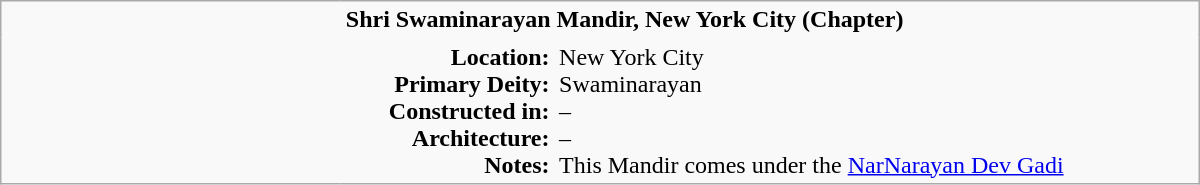<table class="wikitable plain" border="0" width="800">
<tr>
<td width="220px" rowspan="2" style="border:none;"></td>
<td valign="top" colspan=2 style="border:none;"><strong>Shri Swaminarayan Mandir, New York City (Chapter)</strong></td>
</tr>
<tr>
<td valign="top" style="text-align:right; border:none;"><strong>Location:</strong><br><strong>Primary Deity:</strong><br><strong>Constructed in:</strong><br><strong>Architecture:</strong><br><strong>Notes:</strong></td>
<td valign="top" style="border:none;">New York City <br> Swaminarayan <br>– <br>– <br>This Mandir comes under the <a href='#'>NarNarayan Dev Gadi</a></td>
</tr>
</table>
